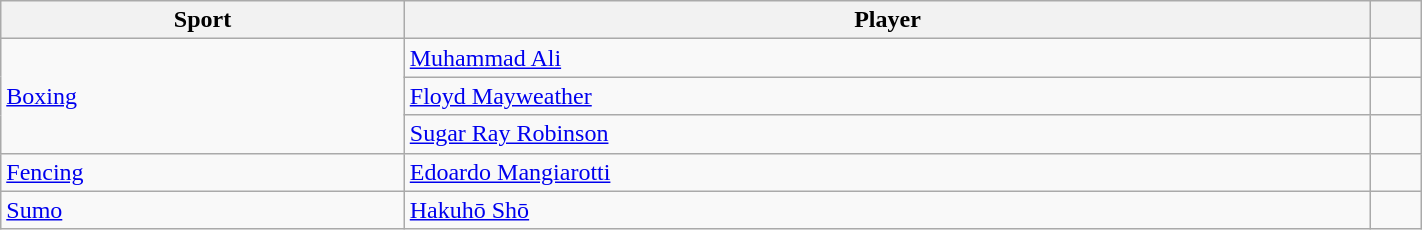<table class="wikitable mw-uncollapsed" style="width:75%;">
<tr>
<th>Sport</th>
<th>Player</th>
<th></th>
</tr>
<tr>
<td rowspan="3"><a href='#'>Boxing</a></td>
<td><a href='#'>Muhammad Ali</a></td>
<td></td>
</tr>
<tr>
<td><a href='#'>Floyd Mayweather</a></td>
<td></td>
</tr>
<tr>
<td><a href='#'>Sugar Ray Robinson</a></td>
<td></td>
</tr>
<tr>
<td><a href='#'>Fencing</a></td>
<td><a href='#'>Edoardo Mangiarotti</a></td>
<td></td>
</tr>
<tr>
<td><a href='#'>Sumo</a></td>
<td><a href='#'>Hakuhō Shō</a></td>
<td></td>
</tr>
</table>
